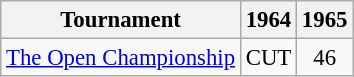<table class="wikitable" style="font-size:95%;text-align:center;">
<tr>
<th>Tournament</th>
<th>1964</th>
<th>1965</th>
</tr>
<tr>
<td align=left><a href='#'>The Open Championship</a></td>
<td>CUT</td>
<td>46</td>
</tr>
</table>
